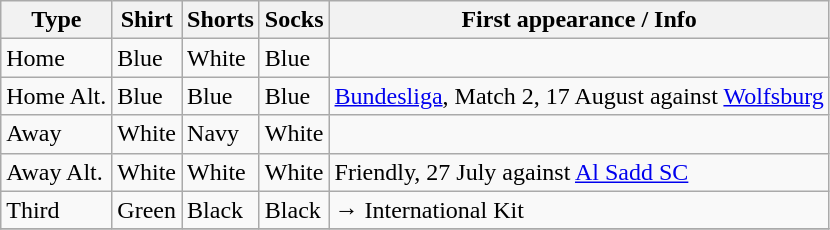<table class="wikitable">
<tr>
<th>Type</th>
<th>Shirt</th>
<th>Shorts</th>
<th>Socks</th>
<th>First appearance / Info</th>
</tr>
<tr>
<td>Home</td>
<td>Blue</td>
<td>White</td>
<td>Blue</td>
<td></td>
</tr>
<tr>
<td>Home Alt.</td>
<td>Blue</td>
<td>Blue</td>
<td>Blue</td>
<td><a href='#'>Bundesliga</a>, Match 2, 17 August against <a href='#'>Wolfsburg</a></td>
</tr>
<tr>
<td>Away</td>
<td>White</td>
<td>Navy</td>
<td>White</td>
<td></td>
</tr>
<tr>
<td>Away Alt.</td>
<td>White</td>
<td>White</td>
<td>White</td>
<td>Friendly, 27 July against <a href='#'>Al Sadd SC</a></td>
</tr>
<tr>
<td>Third</td>
<td>Green</td>
<td>Black</td>
<td>Black</td>
<td>→ International Kit</td>
</tr>
<tr>
</tr>
</table>
